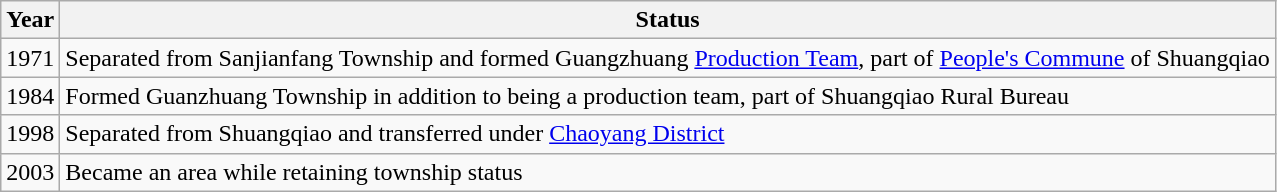<table class="wikitable">
<tr>
<th>Year</th>
<th>Status</th>
</tr>
<tr>
<td>1971</td>
<td>Separated from Sanjianfang Township and formed Guangzhuang <a href='#'>Production Team</a>, part of <a href='#'>People's Commune</a> of Shuangqiao</td>
</tr>
<tr>
<td>1984</td>
<td>Formed Guanzhuang Township in addition to being a production team, part of Shuangqiao Rural Bureau</td>
</tr>
<tr>
<td>1998</td>
<td>Separated from Shuangqiao and transferred under <a href='#'>Chaoyang District</a></td>
</tr>
<tr>
<td>2003</td>
<td>Became an area while retaining township status</td>
</tr>
</table>
